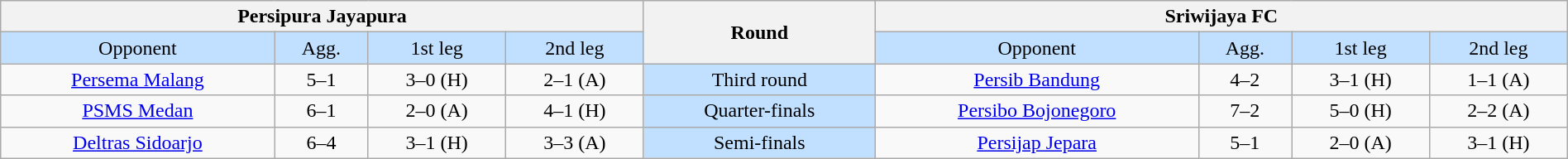<table class="wikitable" width="100%" style="text-align:center">
<tr>
<th colspan=4 style="width:1*">Persipura Jayapura</th>
<th rowspan=2>Round</th>
<th colspan=4 style="width:1*">Sriwijaya FC</th>
</tr>
<tr bgcolor=#c1e0ff>
<td>Opponent</td>
<td>Agg.</td>
<td>1st leg</td>
<td>2nd leg</td>
<td>Opponent</td>
<td>Agg.</td>
<td>1st leg</td>
<td>2nd leg</td>
</tr>
<tr>
<td><a href='#'>Persema Malang</a></td>
<td>5–1</td>
<td>3–0 (H)</td>
<td>2–1 (A)</td>
<td bgcolor=#c1e0ff>Third round</td>
<td><a href='#'>Persib Bandung</a></td>
<td>4–2</td>
<td>3–1 (H)</td>
<td>1–1 (A)</td>
</tr>
<tr>
<td><a href='#'>PSMS Medan</a></td>
<td>6–1</td>
<td>2–0 (A)</td>
<td>4–1 (H)</td>
<td bgcolor=#c1e0ff>Quarter-finals</td>
<td><a href='#'>Persibo Bojonegoro</a></td>
<td>7–2</td>
<td>5–0 (H)</td>
<td>2–2 (A)</td>
</tr>
<tr>
<td><a href='#'>Deltras Sidoarjo</a></td>
<td>6–4</td>
<td>3–1 (H)</td>
<td>3–3 (A)</td>
<td bgcolor=#c1e0ff>Semi-finals</td>
<td><a href='#'>Persijap Jepara</a></td>
<td>5–1</td>
<td>2–0 (A)</td>
<td>3–1 (H)</td>
</tr>
</table>
